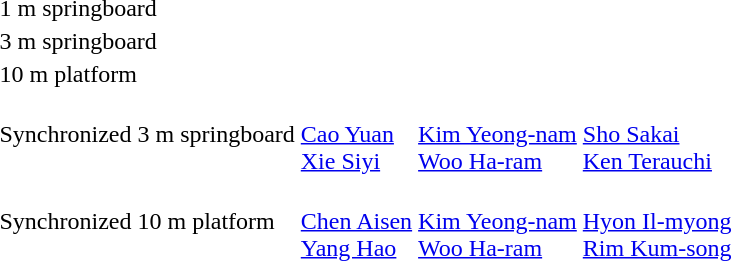<table>
<tr>
<td>1 m springboard<br></td>
<td></td>
<td></td>
<td></td>
</tr>
<tr>
<td>3 m springboard<br></td>
<td></td>
<td></td>
<td></td>
</tr>
<tr>
<td>10 m platform<br></td>
<td></td>
<td></td>
<td></td>
</tr>
<tr>
<td>Synchronized 3 m springboard<br></td>
<td><br><a href='#'>Cao Yuan</a><br><a href='#'>Xie Siyi</a></td>
<td><br><a href='#'>Kim Yeong-nam</a><br><a href='#'>Woo Ha-ram</a></td>
<td><br><a href='#'>Sho Sakai</a><br><a href='#'>Ken Terauchi</a></td>
</tr>
<tr>
<td>Synchronized 10 m platform<br></td>
<td><br><a href='#'>Chen Aisen</a><br><a href='#'>Yang Hao</a></td>
<td><br><a href='#'>Kim Yeong-nam</a><br><a href='#'>Woo Ha-ram</a></td>
<td><br><a href='#'>Hyon Il-myong</a><br><a href='#'>Rim Kum-song</a></td>
</tr>
</table>
